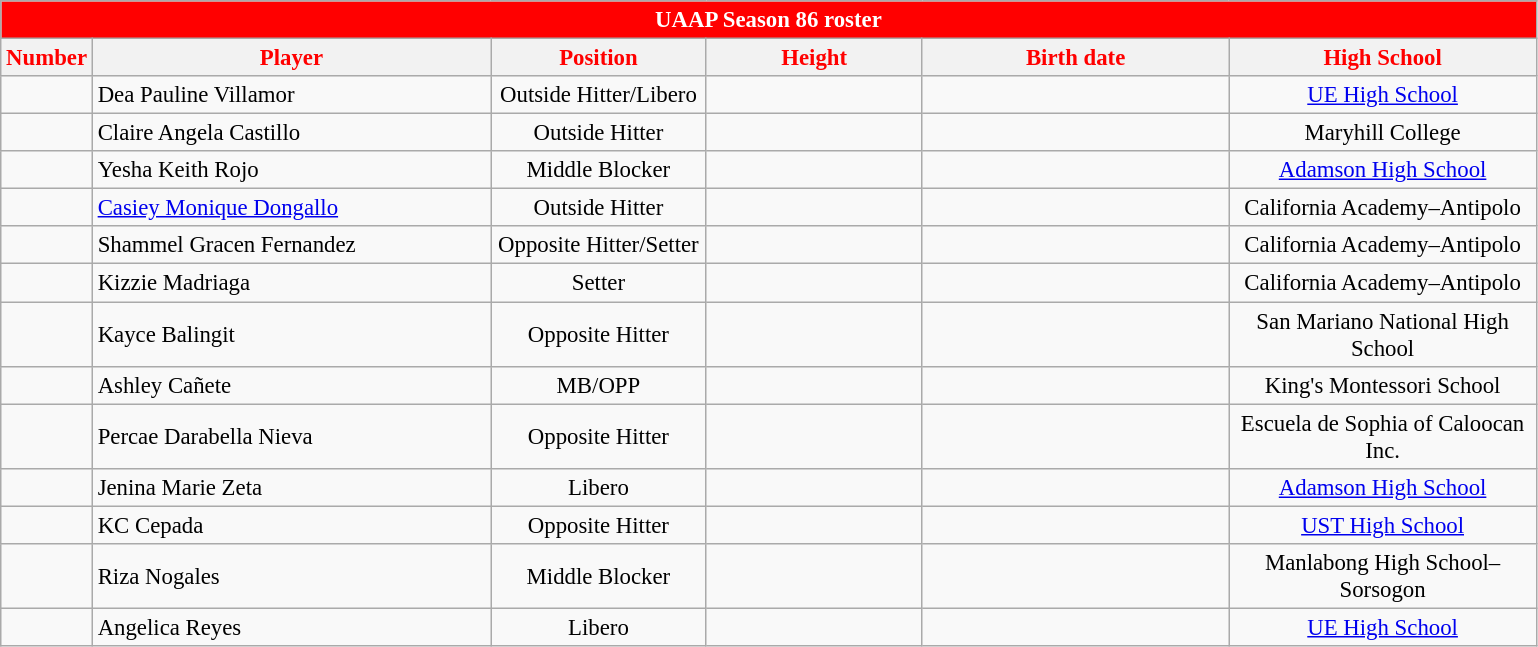<table class="wikitable sortable" style="font-size:95%; text-align:left;">
<tr>
<th colspan="7" style= "background: red; color: white; text-align: center"><strong>UAAP Season 86 roster</strong></th>
</tr>
<tr style="background:#FFFFFF; color: red">
<th style= "align=center; width:1em;">Number</th>
<th style= "align=center;width:17em;">Player</th>
<th style= "align=center; width:9em;">Position</th>
<th style= "align=center; width:9em;">Height</th>
<th style= "align=center; width:13em;">Birth date</th>
<th style= "align=center; width:13em;">High School</th>
</tr>
<tr align=center>
<td></td>
<td align=left>Dea Pauline Villamor</td>
<td>Outside Hitter/Libero</td>
<td></td>
<td></td>
<td><a href='#'>UE High School</a></td>
</tr>
<tr align=center>
<td></td>
<td align=left>Claire Angela Castillo</td>
<td>Outside Hitter</td>
<td></td>
<td></td>
<td>Maryhill College</td>
</tr>
<tr align=center>
<td></td>
<td align=left>Yesha Keith Rojo</td>
<td>Middle Blocker</td>
<td></td>
<td></td>
<td><a href='#'>Adamson High School</a></td>
</tr>
<tr align=center>
<td></td>
<td align=left><a href='#'>Casiey Monique Dongallo</a></td>
<td>Outside Hitter</td>
<td></td>
<td align=right></td>
<td>California Academy–Antipolo</td>
</tr>
<tr align=center>
<td></td>
<td align=left>Shammel Gracen Fernandez</td>
<td>Opposite Hitter/Setter</td>
<td></td>
<td></td>
<td>California Academy–Antipolo</td>
</tr>
<tr align=center>
<td></td>
<td align=left>Kizzie Madriaga</td>
<td>Setter</td>
<td></td>
<td></td>
<td>California Academy–Antipolo</td>
</tr>
<tr align=center>
<td></td>
<td align=left>Kayce Balingit</td>
<td>Opposite Hitter</td>
<td></td>
<td align=right></td>
<td>San Mariano National High School</td>
</tr>
<tr align=center>
<td></td>
<td align=left>Ashley Cañete</td>
<td>MB/OPP</td>
<td></td>
<td></td>
<td>King's Montessori School</td>
</tr>
<tr align=center>
<td></td>
<td align=left>Percae Darabella Nieva</td>
<td>Opposite Hitter</td>
<td></td>
<td></td>
<td>Escuela de Sophia of Caloocan Inc.</td>
</tr>
<tr align=center>
<td></td>
<td align=left>Jenina Marie Zeta</td>
<td>Libero</td>
<td></td>
<td></td>
<td><a href='#'>Adamson High School</a></td>
</tr>
<tr align=center>
<td></td>
<td align=left>KC Cepada</td>
<td>Opposite Hitter</td>
<td></td>
<td></td>
<td><a href='#'>UST High School</a></td>
</tr>
<tr align=center>
<td></td>
<td align=left>Riza Nogales</td>
<td>Middle Blocker</td>
<td></td>
<td align=right></td>
<td>Manlabong High School–Sorsogon</td>
</tr>
<tr align=center>
<td></td>
<td align=left>Angelica Reyes</td>
<td>Libero</td>
<td></td>
<td></td>
<td><a href='#'>UE High School</a></td>
</tr>
</table>
